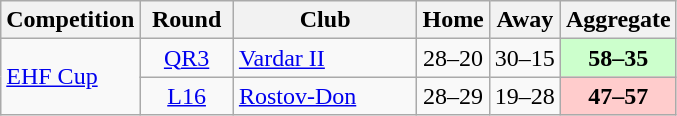<table class="wikitable">
<tr>
<th>Competition</th>
<th width="55">Round</th>
<th width="115">Club</th>
<th>Home</th>
<th>Away</th>
<th>Aggregate</th>
</tr>
<tr>
<td rowspan="2"><a href='#'>EHF Cup</a></td>
<td style="text-align:center;"><a href='#'>QR3</a></td>
<td> <a href='#'>Vardar II</a></td>
<td style="text-align:center;">28–20</td>
<td style="text-align:center;">30–15</td>
<td style="text-align:center;" bgcolor="#ccffcc"><strong>58–35</strong></td>
</tr>
<tr>
<td style="text-align:center;"><a href='#'>L16</a></td>
<td> <a href='#'>Rostov-Don</a></td>
<td style="text-align:center;">28–29</td>
<td style="text-align:center;">19–28</td>
<td style="text-align:center;" bgcolor="#ffcccc"><strong>47–57</strong></td>
</tr>
</table>
